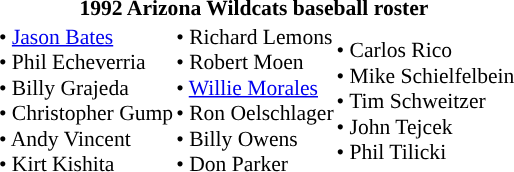<table class="toccolours" style="border-collapse:collapse; font-size:90%;">
<tr>
<th colspan="9">1992 Arizona Wildcats baseball roster</th>
</tr>
<tr>
<td width="03"> </td>
<td valign="top"></td>
<td>• <a href='#'>Jason Bates</a><br>• Phil Echeverria<br>• Billy Grajeda<br>• Christopher Gump<br>• Andy Vincent<br>• Kirt Kishita</td>
<td>• Richard Lemons<br>• Robert Moen<br>• <a href='#'>Willie Morales</a><br>• Ron Oelschlager<br>• Billy Owens<br>• Don Parker</td>
<td>• Carlos Rico<br>• Mike Schielfelbein<br>• Tim Schweitzer<br>• John Tejcek<br>• Phil Tilicki</td>
<td></td>
<td></td>
</tr>
</table>
